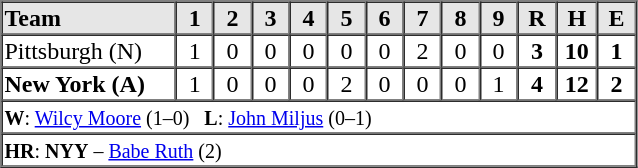<table border=1 cellspacing=0 width=425 style="margin-left:3em;">
<tr style="text-align:center; background-color:#e6e6e6;">
<th align=left width=125>Team</th>
<th width=25>1</th>
<th width=25>2</th>
<th width=25>3</th>
<th width=25>4</th>
<th width=25>5</th>
<th width=25>6</th>
<th width=25>7</th>
<th width=25>8</th>
<th width=25>9</th>
<th width=25>R</th>
<th width=25>H</th>
<th width=25>E</th>
</tr>
<tr style="text-align:center;">
<td align=left>Pittsburgh (N)</td>
<td>1</td>
<td>0</td>
<td>0</td>
<td>0</td>
<td>0</td>
<td>0</td>
<td>2</td>
<td>0</td>
<td>0</td>
<td><strong>3</strong></td>
<td><strong>10</strong></td>
<td><strong>1</strong></td>
</tr>
<tr style="text-align:center;">
<td align=left><strong>New York (A)</strong></td>
<td>1</td>
<td>0</td>
<td>0</td>
<td>0</td>
<td>2</td>
<td>0</td>
<td>0</td>
<td>0</td>
<td>1</td>
<td><strong>4</strong></td>
<td><strong>12</strong></td>
<td><strong>2</strong></td>
</tr>
<tr style="text-align:left;">
<td colspan=13><small><strong>W</strong>: <a href='#'>Wilcy Moore</a> (1–0)   <strong>L</strong>: <a href='#'>John Miljus</a> (0–1)</small></td>
</tr>
<tr style="text-align:left;">
<td colspan=13><small><strong>HR</strong>: <strong>NYY</strong> – <a href='#'>Babe Ruth</a> (2)</small></td>
</tr>
</table>
